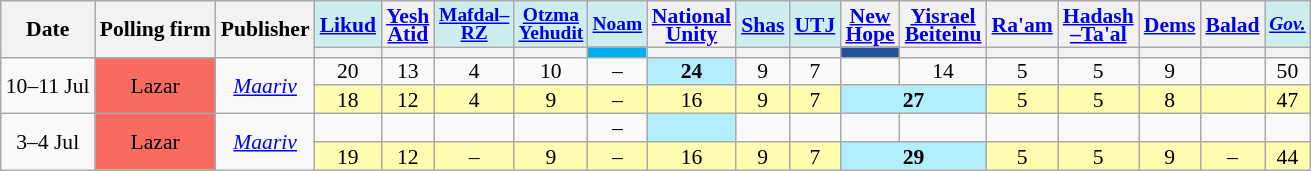<table class="wikitable sortable" style=text-align:center;font-size:90%;line-height:12px>
<tr>
<th rowspan=2>Date</th>
<th rowspan=2>Polling firm</th>
<th rowspan=2>Publisher</th>
<th style=background:#cee><a href='#'>Likud</a></th>
<th><a href='#'>Yesh<br>Atid</a></th>
<th style=background:#cee;font-size:90%><a href='#'>Mafdal–<br>RZ</a></th>
<th style=background:#cee;font-size:90%><a href='#'>Otzma<br>Yehudit</a></th>
<th style=background:#cee;font-size:90%><a href='#'>Noam</a></th>
<th><a href='#'>National<br>Unity</a></th>
<th style=background:#cee><a href='#'>Shas</a></th>
<th style=background:#cee><a href='#'>UTJ</a></th>
<th><a href='#'>New<br>Hope</a></th>
<th><a href='#'>Yisrael<br>Beiteinu</a></th>
<th><a href='#'>Ra'am</a></th>
<th><a href='#'>Hadash<br>–Ta'al</a></th>
<th><a href='#'>Dems</a></th>
<th><a href='#'>Balad</a></th>
<th style=background:#cee;font-size:90%><a href='#'><em>Gov.</em></a></th>
</tr>
<tr>
<th style=background:></th>
<th style=background:></th>
<th style=background:></th>
<th style=background:></th>
<th style=background:#01AFF0></th>
<th style=background:></th>
<th style=background:></th>
<th style=background:></th>
<th style=background:#235298></th>
<th style=background:></th>
<th style=background:></th>
<th style=background:></th>
<th style=background:></th>
<th style=background:></th>
<th style=background:></th>
</tr>
<tr>
<td rowspan=2 data-sort-value=2024-07-10>10–11 Jul</td>
<td rowspan=2 style=background:#F86B61>Lazar</td>
<td rowspan=2><em><a href='#'>Maariv</a></em></td>
<td>20					</td>
<td>13					</td>
<td>4	                </td>
<td>10					</td>
<td>–					</td>
<td style=background:#B2EDFB><strong>24</strong>	</td>
<td>9					</td>
<td>7					</td>
<td>	</td>
<td>14					</td>
<td>5					</td>
<td>5					</td>
<td>9					</td>
<td>	</td>
<td>50					</td>
</tr>
<tr style=background:#fffdb0>
<td>18					</td>
<td>12					</td>
<td>4					</td>
<td>9					</td>
<td>–					</td>
<td>16					</td>
<td>9					</td>
<td>7					</td>
<td colspan=2 style=background:#B2EDFB><strong>27</strong>	</td>
<td>5					</td>
<td>5					</td>
<td>8					</td>
<td>   </td>
<td>47					</td>
</tr>
<tr>
<td rowspan=2 data-sort-value=2024-07-04>3–4 Jul</td>
<td rowspan=2 style=background:#F86B61>Lazar</td>
<td rowspan=2><em><a href='#'>Maariv</a></em></td>
<td></td>
<td></td>
<td></td>
<td></td>
<td>–					</td>
<td style=background:#B2EDFB></td>
<td></td>
<td></td>
<td></td>
<td></td>
<td></td>
<td></td>
<td></td>
<td></td>
<td></td>
</tr>
<tr style=background:#fffdb0>
<td>19					</td>
<td>12					</td>
<td>–					</td>
<td>9					</td>
<td>–					</td>
<td>16					</td>
<td>9					</td>
<td>7					</td>
<td colspan=2 style=background:#B2EDFB><strong>29</strong>	</td>
<td>5					</td>
<td>5					</td>
<td>9					</td>
<td>–					</td>
<td>44					</td>
</tr>
</table>
